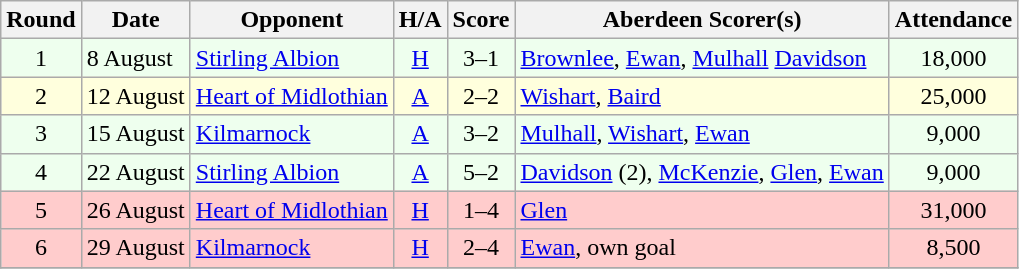<table class="wikitable" style="text-align:center">
<tr>
<th>Round</th>
<th>Date</th>
<th>Opponent</th>
<th>H/A</th>
<th>Score</th>
<th>Aberdeen Scorer(s)</th>
<th>Attendance</th>
</tr>
<tr bgcolor=#EEFFEE>
<td>1</td>
<td align=left>8 August</td>
<td align=left><a href='#'>Stirling Albion</a></td>
<td><a href='#'>H</a></td>
<td>3–1</td>
<td align=left><a href='#'>Brownlee</a>, <a href='#'>Ewan</a>, <a href='#'>Mulhall</a> <a href='#'>Davidson</a></td>
<td>18,000</td>
</tr>
<tr bgcolor=#FFFFDD>
<td>2</td>
<td align=left>12 August</td>
<td align=left><a href='#'>Heart of Midlothian</a></td>
<td><a href='#'>A</a></td>
<td>2–2</td>
<td align=left><a href='#'>Wishart</a>, <a href='#'>Baird</a></td>
<td>25,000</td>
</tr>
<tr bgcolor=#EEFFEE>
<td>3</td>
<td align=left>15 August</td>
<td align=left><a href='#'>Kilmarnock</a></td>
<td><a href='#'>A</a></td>
<td>3–2</td>
<td align=left><a href='#'>Mulhall</a>, <a href='#'>Wishart</a>, <a href='#'>Ewan</a></td>
<td>9,000</td>
</tr>
<tr bgcolor=#EEFFEE>
<td>4</td>
<td align=left>22 August</td>
<td align=left><a href='#'>Stirling Albion</a></td>
<td><a href='#'>A</a></td>
<td>5–2</td>
<td align=left><a href='#'>Davidson</a> (2), <a href='#'>McKenzie</a>, <a href='#'>Glen</a>, <a href='#'>Ewan</a></td>
<td>9,000</td>
</tr>
<tr bgcolor=#FFCCCC>
<td>5</td>
<td align=left>26 August</td>
<td align=left><a href='#'>Heart of Midlothian</a></td>
<td><a href='#'>H</a></td>
<td>1–4</td>
<td align=left><a href='#'>Glen</a></td>
<td>31,000</td>
</tr>
<tr bgcolor=#FFCCCC>
<td>6</td>
<td align=left>29 August</td>
<td align=left><a href='#'>Kilmarnock</a></td>
<td><a href='#'>H</a></td>
<td>2–4</td>
<td align=left><a href='#'>Ewan</a>, own goal</td>
<td>8,500</td>
</tr>
<tr>
</tr>
</table>
